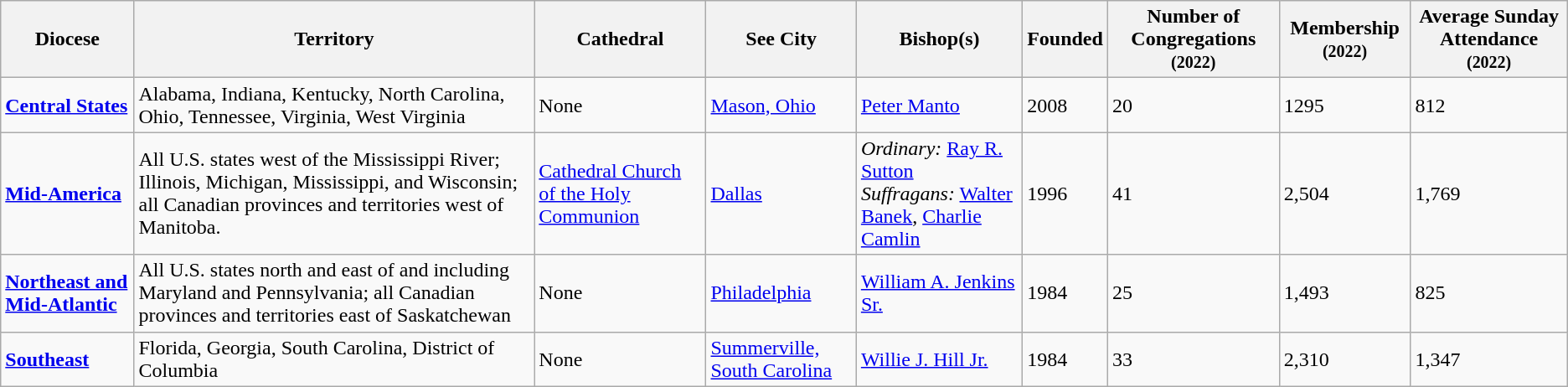<table class="wikitable sortable">
<tr>
<th>Diocese</th>
<th>Territory</th>
<th>Cathedral</th>
<th>See City</th>
<th>Bishop(s)</th>
<th>Founded</th>
<th>Number of Congregations <small>(2022)</small></th>
<th>Membership <small>(2022)</small></th>
<th>Average Sunday Attendance <small>(2022)</small></th>
</tr>
<tr>
<td><strong><a href='#'>Central States</a></strong></td>
<td>Alabama, Indiana, Kentucky, North Carolina, Ohio, Tennessee, Virginia, West Virginia</td>
<td>None</td>
<td><a href='#'>Mason, Ohio</a></td>
<td><a href='#'>Peter Manto</a></td>
<td>2008</td>
<td>20</td>
<td>1295</td>
<td>812</td>
</tr>
<tr>
<td><strong><a href='#'>Mid-America</a></strong></td>
<td>All U.S. states west of the Mississippi River; Illinois, Michigan, Mississippi, and Wisconsin; all Canadian provinces and territories west of Manitoba.</td>
<td><a href='#'>Cathedral Church of the Holy Communion</a></td>
<td><a href='#'>Dallas</a></td>
<td><em>Ordinary:</em> <a href='#'>Ray R. Sutton</a><br><em>Suffragans:</em> <a href='#'>Walter Banek</a>, <a href='#'>Charlie Camlin</a></td>
<td>1996</td>
<td>41</td>
<td>2,504</td>
<td>1,769</td>
</tr>
<tr>
<td><strong><a href='#'>Northeast and Mid-Atlantic</a></strong></td>
<td>All U.S. states north and east of and including Maryland and Pennsylvania; all Canadian provinces and territories east of Saskatchewan</td>
<td>None</td>
<td><a href='#'>Philadelphia</a></td>
<td><a href='#'>William A. Jenkins Sr.</a></td>
<td>1984</td>
<td>25</td>
<td>1,493</td>
<td>825</td>
</tr>
<tr>
<td><strong><a href='#'>Southeast</a></strong></td>
<td>Florida, Georgia, South Carolina, District of Columbia</td>
<td>None</td>
<td><a href='#'>Summerville, South Carolina</a></td>
<td><a href='#'>Willie J. Hill Jr.</a></td>
<td>1984</td>
<td>33</td>
<td>2,310</td>
<td>1,347</td>
</tr>
</table>
